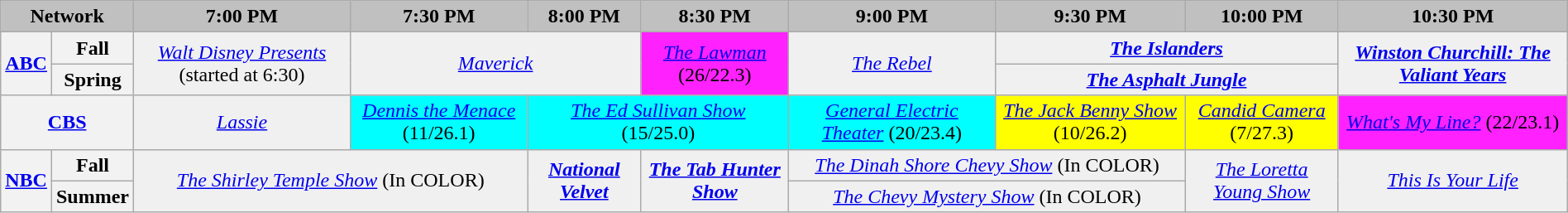<table class="wikitable" style="width:100%;margin-right:0;text-align:center">
<tr>
<th colspan="2" style="background-color:#C0C0C0;text-align:center">Network</th>
<th style="background-color:#C0C0C0;text-align:center">7:00 PM</th>
<th style="background-color:#C0C0C0;text-align:center">7:30 PM</th>
<th style="background-color:#C0C0C0;text-align:center">8:00 PM</th>
<th style="background-color:#C0C0C0;text-align:center">8:30 PM</th>
<th style="background-color:#C0C0C0;text-align:center">9:00 PM</th>
<th style="background-color:#C0C0C0;text-align:center">9:30 PM</th>
<th style="background-color:#C0C0C0;text-align:center">10:00 PM</th>
<th style="background-color:#C0C0C0;text-align:center">10:30 PM</th>
</tr>
<tr>
<th rowspan="2"><a href='#'>ABC</a></th>
<th>Fall</th>
<td bgcolor="#F0F0F0" rowspan="2"><em><a href='#'>Walt Disney Presents</a></em> (started at 6:30)</td>
<td colspan="2" bgcolor="#F0F0F0" rowspan="2"><em><a href='#'>Maverick</a></em></td>
<td bgcolor="#FF22FF" rowspan="2"><em><a href='#'>The Lawman</a></em> (26/22.3)</td>
<td bgcolor="#F0F0F0" rowspan="2"><em><a href='#'>The Rebel</a></em></td>
<td bgcolor="#F0F0F0" colspan="2"><strong><em><a href='#'>The Islanders</a></em></strong></td>
<td bgcolor="#F0F0F0" rowspan="2"><strong><em><a href='#'>Winston Churchill: The Valiant Years</a></em></strong></td>
</tr>
<tr>
<th>Spring</th>
<td bgcolor="#F0F0F0" colspan="2"><strong><em><a href='#'>The Asphalt Jungle</a></em></strong></td>
</tr>
<tr>
<th colspan="2"><a href='#'>CBS</a></th>
<td bgcolor="#F0F0F0"><em><a href='#'>Lassie</a></em></td>
<td bgcolor="#00FFFF"><em><a href='#'>Dennis the Menace</a></em> (11/26.1)</td>
<td bgcolor="#00FFFF" colspan="2"><em><a href='#'>The Ed Sullivan Show</a></em> (15/25.0)</td>
<td bgcolor="#00FFFF"><em><a href='#'>General Electric Theater</a></em> (20/23.4)</td>
<td bgcolor="#FFFF00"><em><a href='#'>The Jack Benny Show</a></em> (10/26.2)</td>
<td bgcolor="#FFFF00"><em><a href='#'>Candid Camera</a></em> (7/27.3)</td>
<td bgcolor="#FF22FF"><em><a href='#'>What's My Line?</a></em> (22/23.1)</td>
</tr>
<tr>
<th rowspan="2"><a href='#'>NBC</a></th>
<th>Fall</th>
<td bgcolor="#F0F0F0" colspan="2" rowspan="2"><em><a href='#'>The Shirley Temple Show</a></em> (In <span>C</span><span>O</span><span>L</span><span>O</span><span>R</span>)</td>
<td bgcolor="#F0F0F0" rowspan="2"><strong><em><a href='#'>National Velvet</a></em></strong></td>
<td bgcolor="#F0F0F0" rowspan="2"><strong><em><a href='#'>The Tab Hunter Show</a></em></strong></td>
<td bgcolor="#F0F0F0" colspan="2"><em><a href='#'>The Dinah Shore Chevy Show</a></em> (In <span>C</span><span>O</span><span>L</span><span>O</span><span>R</span>)</td>
<td bgcolor="#F0F0F0" rowspan="2"><em><a href='#'>The Loretta Young Show</a></em></td>
<td bgcolor="#F0F0F0" rowspan="2"><em><a href='#'>This Is Your Life</a></em></td>
</tr>
<tr>
<th>Summer</th>
<td bgcolor="#F0F0F0" colspan="2"><em><a href='#'>The Chevy Mystery Show</a></em> (In <span>C</span><span>O</span><span>L</span><span>O</span><span>R</span>)</td>
</tr>
</table>
